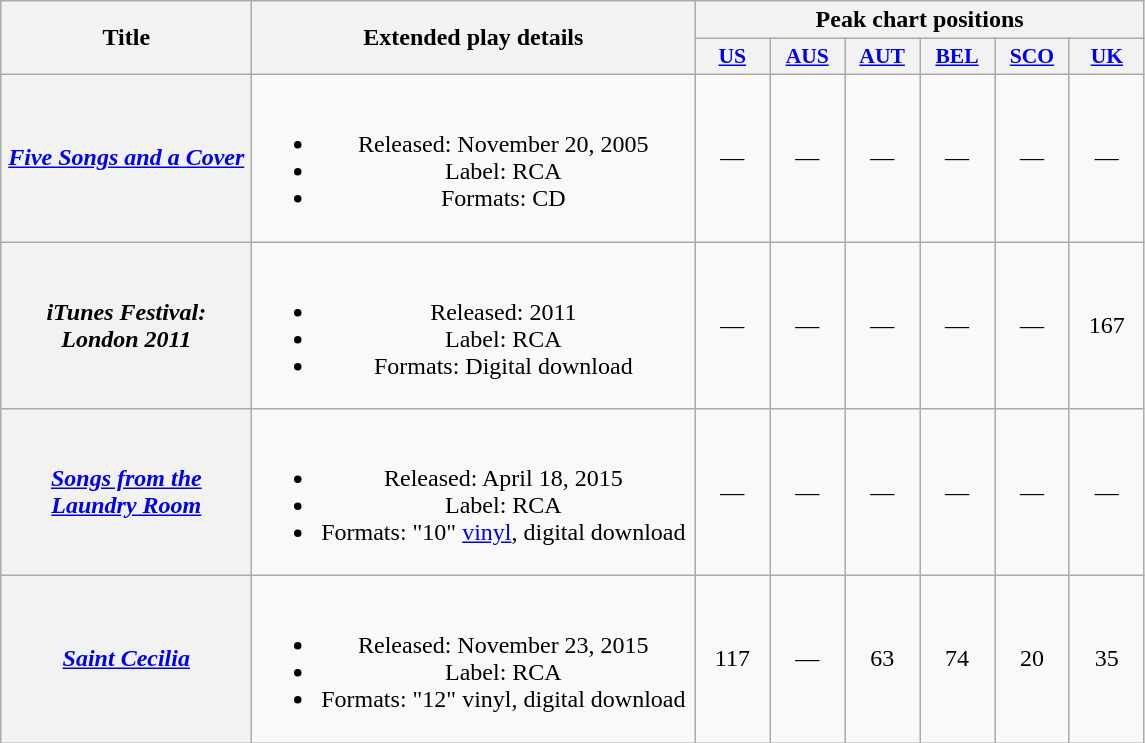<table class="wikitable plainrowheaders" style="text-align:center;">
<tr>
<th scope="col" rowspan="2" style="width:10em;">Title</th>
<th scope="col" rowspan="2" style="width:18em;">Extended play details</th>
<th scope="col" colspan="6">Peak chart positions</th>
</tr>
<tr>
<th scope="col" style="width:3em;font-size:90%;"><a href='#'>US</a><br></th>
<th scope="col" style="width:3em;font-size:90%;"><a href='#'>AUS</a><br></th>
<th scope="col" style="width:3em;font-size:90%;"><a href='#'>AUT</a><br></th>
<th scope="col" style="width:3em;font-size:90%;"><a href='#'>BEL</a><br></th>
<th scope="col" style="width:3em;font-size:90%;"><a href='#'>SCO</a><br></th>
<th scope="col" style="width:3em;font-size:90%;"><a href='#'>UK</a><br></th>
</tr>
<tr>
<th scope="row"><em><a href='#'>Five Songs and a Cover</a></em></th>
<td><br><ul><li>Released: November 20, 2005</li><li>Label: RCA</li><li>Formats: CD</li></ul></td>
<td>—</td>
<td>—</td>
<td>—</td>
<td>—</td>
<td>—</td>
<td>—</td>
</tr>
<tr>
<th scope="row"><em>iTunes Festival: London 2011</em></th>
<td><br><ul><li>Released: 2011</li><li>Label: RCA</li><li>Formats: Digital download</li></ul></td>
<td>—</td>
<td>—</td>
<td>—</td>
<td>—</td>
<td>—</td>
<td>167</td>
</tr>
<tr>
<th scope="row"><em><a href='#'>Songs from the Laundry Room</a></em></th>
<td><br><ul><li>Released: April 18, 2015</li><li>Label: RCA</li><li>Formats: "10" <a href='#'>vinyl</a>, digital download</li></ul></td>
<td>—</td>
<td>—</td>
<td>—</td>
<td>—</td>
<td>—</td>
<td>—</td>
</tr>
<tr>
<th scope="row"><em><a href='#'>Saint Cecilia</a></em></th>
<td><br><ul><li>Released: November 23, 2015</li><li>Label: RCA</li><li>Formats: "12" vinyl, digital download</li></ul></td>
<td>117</td>
<td>—</td>
<td>63</td>
<td>74</td>
<td>20</td>
<td>35</td>
</tr>
</table>
